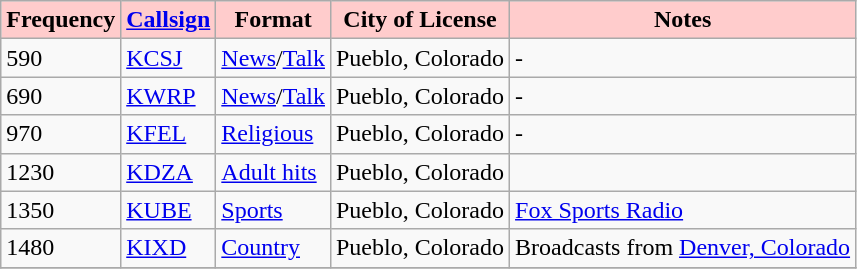<table class="wikitable" border="1">
<tr>
<th style="background:#ffcccc;"><strong>Frequency</strong></th>
<th style="background:#ffcccc;"><strong><a href='#'>Callsign</a></strong></th>
<th style="background:#ffcccc;"><strong>Format</strong></th>
<th style="background:#ffcccc;"><strong>City of License</strong></th>
<th style="background:#ffcccc;"><strong>Notes</strong></th>
</tr>
<tr>
<td>590</td>
<td><a href='#'>KCSJ</a></td>
<td><a href='#'>News</a>/<a href='#'>Talk</a></td>
<td>Pueblo, Colorado</td>
<td>-</td>
</tr>
<tr>
<td>690</td>
<td><a href='#'>KWRP</a></td>
<td><a href='#'>News</a>/<a href='#'>Talk</a></td>
<td>Pueblo, Colorado</td>
<td>-</td>
</tr>
<tr>
<td>970</td>
<td><a href='#'>KFEL</a></td>
<td><a href='#'>Religious</a></td>
<td>Pueblo, Colorado</td>
<td>-</td>
</tr>
<tr>
<td>1230</td>
<td><a href='#'>KDZA</a></td>
<td><a href='#'>Adult hits</a></td>
<td>Pueblo, Colorado</td>
<td></td>
</tr>
<tr>
<td>1350</td>
<td><a href='#'>KUBE</a></td>
<td><a href='#'>Sports</a></td>
<td>Pueblo, Colorado</td>
<td><a href='#'>Fox Sports Radio</a></td>
</tr>
<tr>
<td>1480</td>
<td><a href='#'>KIXD</a></td>
<td><a href='#'>Country</a></td>
<td>Pueblo, Colorado</td>
<td>Broadcasts from <a href='#'>Denver, Colorado</a></td>
</tr>
<tr>
</tr>
</table>
